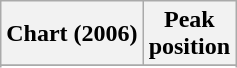<table class="wikitable plainrowheaders sortable" style="text-align:center;">
<tr>
<th scope="col">Chart (2006)</th>
<th scope="col">Peak<br>position</th>
</tr>
<tr>
</tr>
<tr>
</tr>
<tr>
</tr>
</table>
